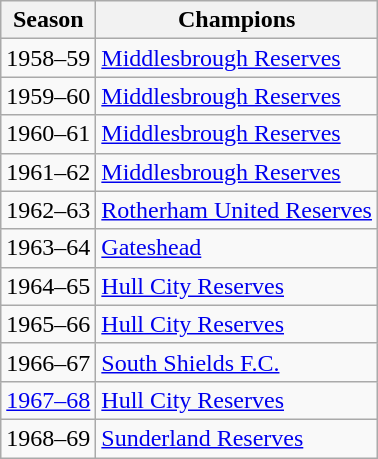<table class="wikitable" style="text-align: left">
<tr>
<th>Season</th>
<th>Champions</th>
</tr>
<tr>
<td>1958–59</td>
<td><a href='#'>Middlesbrough Reserves</a></td>
</tr>
<tr>
<td>1959–60</td>
<td><a href='#'>Middlesbrough Reserves</a></td>
</tr>
<tr>
<td>1960–61</td>
<td><a href='#'>Middlesbrough Reserves</a></td>
</tr>
<tr>
<td>1961–62</td>
<td><a href='#'>Middlesbrough Reserves</a></td>
</tr>
<tr>
<td>1962–63</td>
<td><a href='#'>Rotherham United Reserves</a></td>
</tr>
<tr>
<td>1963–64</td>
<td><a href='#'>Gateshead</a></td>
</tr>
<tr>
<td>1964–65</td>
<td><a href='#'>Hull City Reserves</a></td>
</tr>
<tr>
<td>1965–66</td>
<td><a href='#'>Hull City Reserves</a></td>
</tr>
<tr>
<td>1966–67</td>
<td><a href='#'>South Shields F.C.</a></td>
</tr>
<tr>
<td><a href='#'>1967–68</a></td>
<td><a href='#'>Hull City Reserves</a></td>
</tr>
<tr>
<td>1968–69</td>
<td><a href='#'>Sunderland Reserves</a></td>
</tr>
</table>
